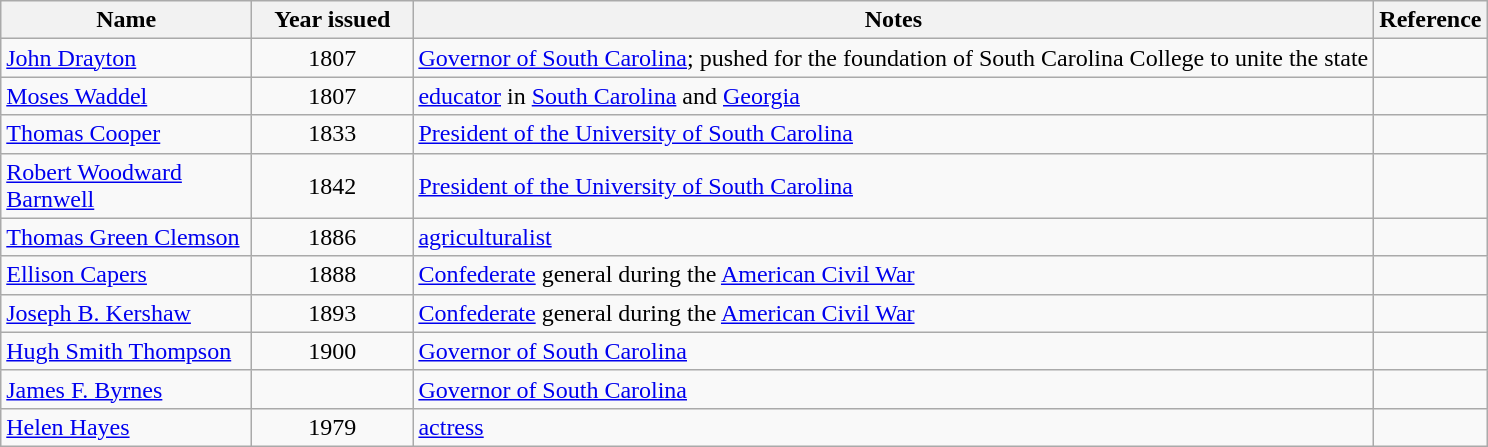<table class="wikitable sortable">
<tr>
<th width="160">Name</th>
<th width="100">Year issued</th>
<th width="*" class="unsortable">Notes</th>
<th width="*" class="unsortable">Reference</th>
</tr>
<tr>
<td><a href='#'>John Drayton</a></td>
<td align="center">1807</td>
<td><a href='#'>Governor of South Carolina</a>; pushed for the foundation of South Carolina College to unite the state</td>
<td></td>
</tr>
<tr>
<td><a href='#'>Moses Waddel</a></td>
<td align="center">1807</td>
<td><a href='#'>educator</a> in <a href='#'>South Carolina</a> and <a href='#'>Georgia</a></td>
<td></td>
</tr>
<tr>
<td><a href='#'>Thomas Cooper</a></td>
<td align="center">1833</td>
<td><a href='#'>President of the University of South Carolina</a></td>
<td></td>
</tr>
<tr>
<td><a href='#'>Robert Woodward Barnwell</a></td>
<td align="center">1842</td>
<td><a href='#'>President of the University of South Carolina</a></td>
<td></td>
</tr>
<tr>
<td><a href='#'>Thomas Green Clemson</a></td>
<td align="center">1886</td>
<td><a href='#'>agriculturalist</a></td>
<td></td>
</tr>
<tr>
<td><a href='#'>Ellison Capers</a></td>
<td align="center">1888</td>
<td><a href='#'>Confederate</a> general during the <a href='#'>American Civil War</a></td>
<td></td>
</tr>
<tr>
<td><a href='#'>Joseph B. Kershaw</a></td>
<td align="center">1893</td>
<td><a href='#'>Confederate</a> general during the <a href='#'>American Civil War</a></td>
<td></td>
</tr>
<tr>
<td><a href='#'>Hugh Smith Thompson</a></td>
<td align="center">1900</td>
<td><a href='#'>Governor of South Carolina</a></td>
<td></td>
</tr>
<tr>
<td><a href='#'>James F. Byrnes</a></td>
<td align="center"></td>
<td><a href='#'>Governor of South Carolina</a></td>
<td></td>
</tr>
<tr>
<td><a href='#'>Helen Hayes</a></td>
<td align="center">1979</td>
<td><a href='#'>actress</a></td>
<td></td>
</tr>
</table>
